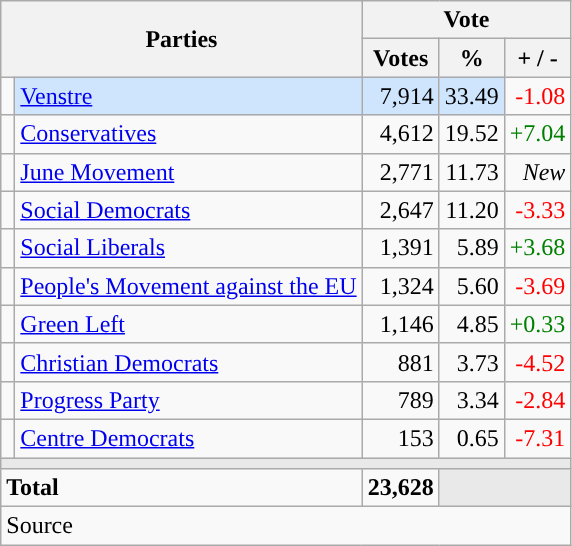<table class="wikitable" style="text-align:right;">
<tr>
<th style="text-align:centre;" rowspan="2" colspan="2" width="225">Parties</th>
<th colspan="3">Vote</th>
</tr>
<tr>
<th width="15">Votes</th>
<th width="15">%</th>
<th width="15">+ / -</th>
</tr>
<tr>
<td width="2" style="color:inherit;background:"></td>
<td bgcolor=#cfe5fe   align="left"><a href='#'>Venstre</a></td>
<td bgcolor=#cfe5fe>7,914</td>
<td bgcolor=#cfe5fe>33.49</td>
<td style=color:red;>-1.08</td>
</tr>
<tr>
<td width="2" style="color:inherit;background:"></td>
<td align="left"><a href='#'>Conservatives</a></td>
<td>4,612</td>
<td>19.52</td>
<td style=color:green;>+7.04</td>
</tr>
<tr>
<td width="2" style="color:inherit;background:"></td>
<td align="left"><a href='#'>June Movement</a></td>
<td>2,771</td>
<td>11.73</td>
<td><em>New</em></td>
</tr>
<tr>
<td width="2" style="color:inherit;background:"></td>
<td align="left"><a href='#'>Social Democrats</a></td>
<td>2,647</td>
<td>11.20</td>
<td style=color:red;>-3.33</td>
</tr>
<tr>
<td width="2" style="color:inherit;background:"></td>
<td align="left"><a href='#'>Social Liberals</a></td>
<td>1,391</td>
<td>5.89</td>
<td style=color:green;>+3.68</td>
</tr>
<tr>
<td width="2" style="color:inherit;background:"></td>
<td align="left"><a href='#'>People's Movement against the EU</a></td>
<td>1,324</td>
<td>5.60</td>
<td style=color:red;>-3.69</td>
</tr>
<tr>
<td width="2" style="color:inherit;background:"></td>
<td align="left"><a href='#'>Green Left</a></td>
<td>1,146</td>
<td>4.85</td>
<td style=color:green;>+0.33</td>
</tr>
<tr>
<td width="2" style="color:inherit;background:"></td>
<td align="left"><a href='#'>Christian Democrats</a></td>
<td>881</td>
<td>3.73</td>
<td style=color:red;>-4.52</td>
</tr>
<tr>
<td width="2" style="color:inherit;background:"></td>
<td align="left"><a href='#'>Progress Party</a></td>
<td>789</td>
<td>3.34</td>
<td style=color:red;>-2.84</td>
</tr>
<tr>
<td width="2" style="color:inherit;background:"></td>
<td align="left"><a href='#'>Centre Democrats</a></td>
<td>153</td>
<td>0.65</td>
<td style=color:red;>-7.31</td>
</tr>
<tr>
<td colspan="7" bgcolor="#E9E9E9"></td>
</tr>
<tr>
<td align="left" colspan="2"><strong>Total</strong></td>
<td><strong>23,628</strong></td>
<td bgcolor="#E9E9E9" colspan="2"></td>
</tr>
<tr>
<td align="left" colspan="6">Source</td>
</tr>
</table>
